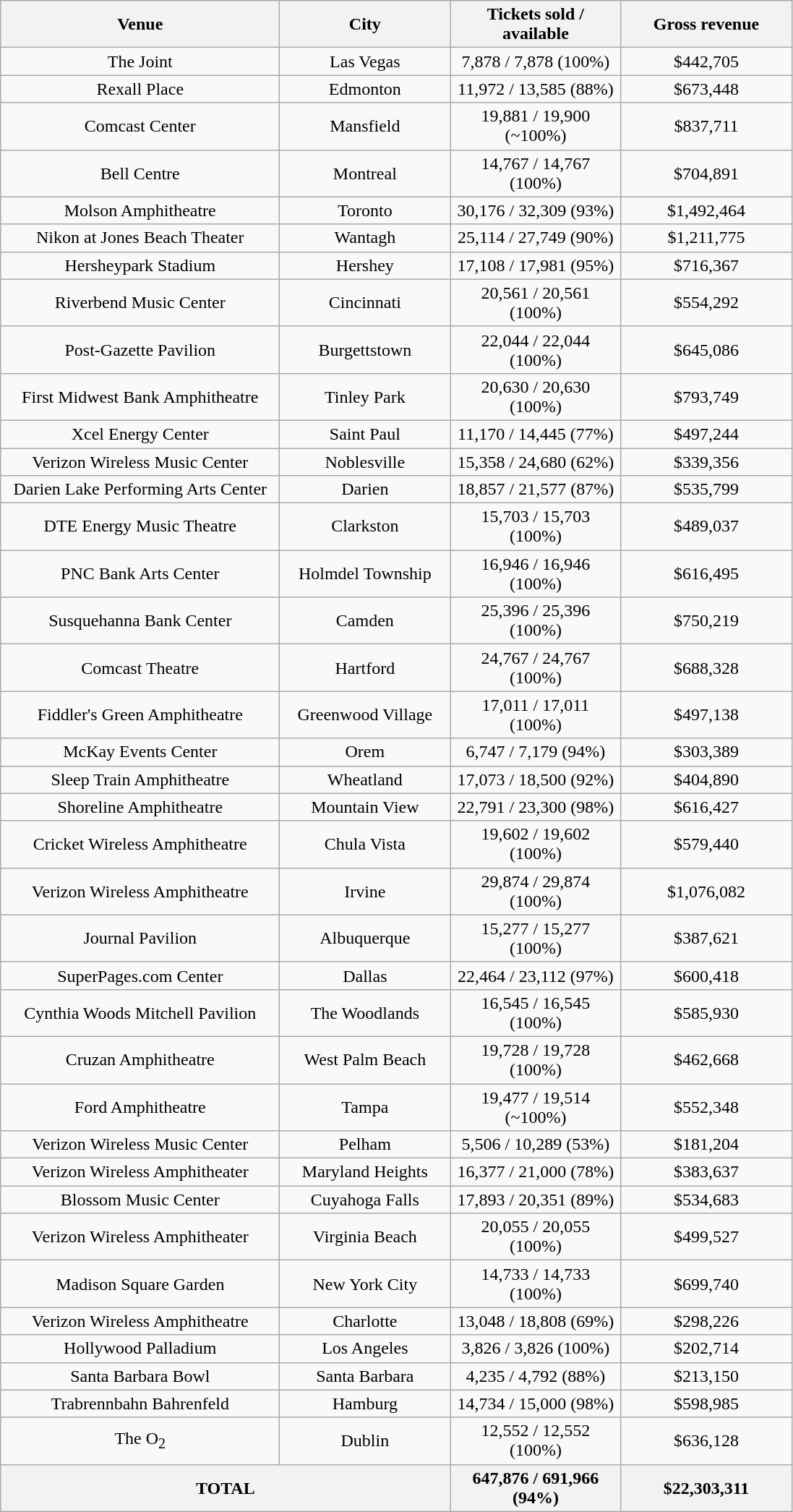<table class="wikitable" style="text-align:center;">
<tr>
<th width="250">Venue</th>
<th width="150">City</th>
<th width="150">Tickets sold / available</th>
<th width="150">Gross revenue</th>
</tr>
<tr>
<td>The Joint</td>
<td>Las Vegas</td>
<td>7,878 / 7,878 (100%)</td>
<td>$442,705</td>
</tr>
<tr>
<td>Rexall Place</td>
<td>Edmonton</td>
<td>11,972 / 13,585 (88%)</td>
<td>$673,448</td>
</tr>
<tr>
<td>Comcast Center</td>
<td>Mansfield</td>
<td>19,881 / 19,900 (~100%)</td>
<td>$837,711</td>
</tr>
<tr>
<td>Bell Centre</td>
<td>Montreal</td>
<td>14,767 / 14,767 (100%)</td>
<td>$704,891</td>
</tr>
<tr>
<td>Molson Amphitheatre</td>
<td>Toronto</td>
<td>30,176 / 32,309 (93%)</td>
<td>$1,492,464</td>
</tr>
<tr>
<td>Nikon at Jones Beach Theater</td>
<td>Wantagh</td>
<td>25,114 / 27,749 (90%)</td>
<td>$1,211,775</td>
</tr>
<tr>
<td>Hersheypark Stadium</td>
<td>Hershey</td>
<td>17,108 / 17,981 (95%)</td>
<td>$716,367</td>
</tr>
<tr>
<td>Riverbend Music Center</td>
<td>Cincinnati</td>
<td>20,561 / 20,561 (100%)</td>
<td>$554,292</td>
</tr>
<tr>
<td>Post-Gazette Pavilion</td>
<td>Burgettstown</td>
<td>22,044 / 22,044 (100%)</td>
<td>$645,086</td>
</tr>
<tr>
<td>First Midwest Bank Amphitheatre</td>
<td>Tinley Park</td>
<td>20,630 / 20,630 (100%)</td>
<td>$793,749</td>
</tr>
<tr>
<td>Xcel Energy Center</td>
<td>Saint Paul</td>
<td>11,170 / 14,445 (77%)</td>
<td>$497,244</td>
</tr>
<tr>
<td>Verizon Wireless Music Center</td>
<td>Noblesville</td>
<td>15,358 / 24,680 (62%)</td>
<td>$339,356</td>
</tr>
<tr>
<td>Darien Lake Performing Arts Center</td>
<td>Darien</td>
<td>18,857 / 21,577 (87%)</td>
<td>$535,799</td>
</tr>
<tr>
<td>DTE Energy Music Theatre</td>
<td>Clarkston</td>
<td>15,703 / 15,703 (100%)</td>
<td>$489,037</td>
</tr>
<tr>
<td>PNC Bank Arts Center</td>
<td>Holmdel Township</td>
<td>16,946 / 16,946 (100%)</td>
<td>$616,495</td>
</tr>
<tr>
<td>Susquehanna Bank Center</td>
<td>Camden</td>
<td>25,396 / 25,396 (100%)</td>
<td>$750,219</td>
</tr>
<tr>
<td>Comcast Theatre</td>
<td>Hartford</td>
<td>24,767 / 24,767 (100%)</td>
<td>$688,328</td>
</tr>
<tr>
<td>Fiddler's Green Amphitheatre</td>
<td>Greenwood Village</td>
<td>17,011 / 17,011 (100%)</td>
<td>$497,138</td>
</tr>
<tr>
<td>McKay Events Center</td>
<td>Orem</td>
<td>6,747 / 7,179 (94%)</td>
<td>$303,389</td>
</tr>
<tr>
<td>Sleep Train Amphitheatre</td>
<td>Wheatland</td>
<td>17,073 / 18,500 (92%)</td>
<td>$404,890</td>
</tr>
<tr>
<td>Shoreline Amphitheatre</td>
<td>Mountain View</td>
<td>22,791 / 23,300 (98%)</td>
<td>$616,427</td>
</tr>
<tr>
<td>Cricket Wireless Amphitheatre</td>
<td>Chula Vista</td>
<td>19,602 / 19,602 (100%)</td>
<td>$579,440</td>
</tr>
<tr>
<td>Verizon Wireless Amphitheatre</td>
<td>Irvine</td>
<td>29,874 / 29,874 (100%)</td>
<td>$1,076,082</td>
</tr>
<tr>
<td>Journal Pavilion</td>
<td>Albuquerque</td>
<td>15,277 / 15,277 (100%)</td>
<td>$387,621</td>
</tr>
<tr>
<td>SuperPages.com Center</td>
<td>Dallas</td>
<td>22,464 / 23,112 (97%)</td>
<td>$600,418</td>
</tr>
<tr>
<td>Cynthia Woods Mitchell Pavilion</td>
<td>The Woodlands</td>
<td>16,545 / 16,545 (100%)</td>
<td>$585,930</td>
</tr>
<tr>
<td>Cruzan Amphitheatre</td>
<td>West Palm Beach</td>
<td>19,728 / 19,728 (100%)</td>
<td>$462,668</td>
</tr>
<tr>
<td>Ford Amphitheatre</td>
<td>Tampa</td>
<td>19,477 / 19,514 (~100%)</td>
<td>$552,348</td>
</tr>
<tr>
<td>Verizon Wireless Music Center</td>
<td>Pelham</td>
<td>5,506 / 10,289 (53%)</td>
<td>$181,204</td>
</tr>
<tr>
<td>Verizon Wireless Amphitheater</td>
<td>Maryland Heights</td>
<td>16,377 / 21,000 (78%)</td>
<td>$383,637</td>
</tr>
<tr>
<td>Blossom Music Center</td>
<td>Cuyahoga Falls</td>
<td>17,893 / 20,351 (89%)</td>
<td>$534,683</td>
</tr>
<tr>
<td>Verizon Wireless Amphitheater</td>
<td>Virginia Beach</td>
<td>20,055 / 20,055 (100%)</td>
<td>$499,527</td>
</tr>
<tr>
<td>Madison Square Garden</td>
<td>New York City</td>
<td>14,733 / 14,733 (100%)</td>
<td>$699,740</td>
</tr>
<tr>
<td>Verizon Wireless Amphitheatre</td>
<td>Charlotte</td>
<td>13,048 / 18,808 (69%)</td>
<td>$298,226</td>
</tr>
<tr>
<td>Hollywood Palladium</td>
<td>Los Angeles</td>
<td>3,826 / 3,826 (100%)</td>
<td>$202,714</td>
</tr>
<tr>
<td>Santa Barbara Bowl</td>
<td>Santa Barbara</td>
<td>4,235 / 4,792 (88%)</td>
<td>$213,150</td>
</tr>
<tr>
<td>Trabrennbahn Bahrenfeld</td>
<td>Hamburg</td>
<td>14,734 / 15,000 (98%)</td>
<td>$598,985</td>
</tr>
<tr>
<td>The O<sub>2</sub></td>
<td>Dublin</td>
<td>12,552 / 12,552 (100%)</td>
<td>$636,128</td>
</tr>
<tr>
<th colspan="2">TOTAL</th>
<th>647,876 / 691,966 (94%)</th>
<th>$22,303,311</th>
</tr>
</table>
